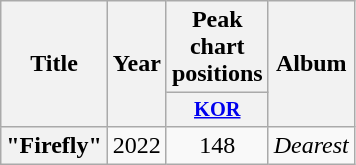<table class="wikitable plainrowheaders" style="text-align:center;">
<tr>
<th scope="col" rowspan="2">Title</th>
<th scope="col" rowspan="2">Year</th>
<th scope="col">Peak chart positions</th>
<th scope="col" rowspan="2">Album</th>
</tr>
<tr>
<th scope="col" style="width:3em;font-size:85%;"><a href='#'>KOR</a><br></th>
</tr>
<tr>
<th scope="row">"Firefly"</th>
<td>2022</td>
<td>148</td>
<td><em>Dearest</em></td>
</tr>
</table>
